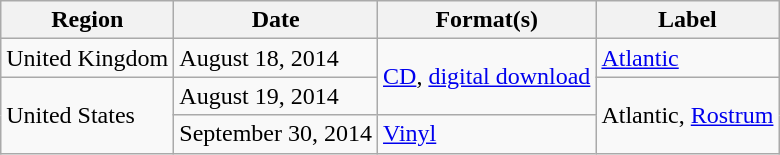<table class="wikitable">
<tr>
<th>Region</th>
<th>Date</th>
<th>Format(s)</th>
<th>Label</th>
</tr>
<tr>
<td>United Kingdom</td>
<td>August 18, 2014</td>
<td rowspan="2"><a href='#'>CD</a>, <a href='#'>digital download</a></td>
<td><a href='#'>Atlantic</a></td>
</tr>
<tr>
<td rowspan="2">United States</td>
<td>August 19, 2014</td>
<td rowspan="2">Atlantic, <a href='#'>Rostrum</a></td>
</tr>
<tr>
<td>September 30, 2014</td>
<td><a href='#'>Vinyl</a></td>
</tr>
</table>
